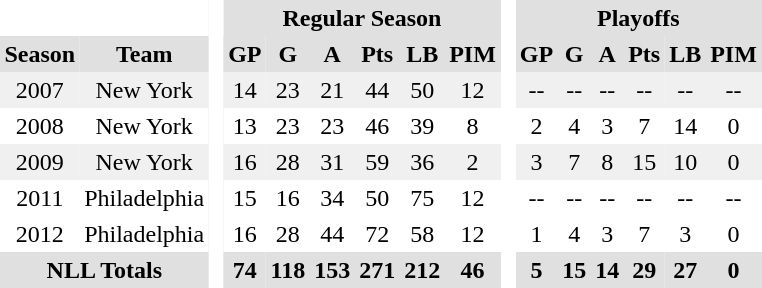<table BORDER="0" CELLPADDING="3" CELLSPACING="0">
<tr ALIGN="center" bgcolor="#e0e0e0">
<th colspan="2" bgcolor="#ffffff"> </th>
<th rowspan="99" bgcolor="#ffffff"> </th>
<th colspan="6">Regular Season</th>
<th rowspan="99" bgcolor="#ffffff"> </th>
<th colspan="6">Playoffs</th>
</tr>
<tr ALIGN="center" bgcolor="#e0e0e0">
<th>Season</th>
<th>Team</th>
<th>GP</th>
<th>G</th>
<th>A</th>
<th>Pts</th>
<th>LB</th>
<th>PIM</th>
<th>GP</th>
<th>G</th>
<th>A</th>
<th>Pts</th>
<th>LB</th>
<th>PIM</th>
</tr>
<tr ALIGN="center" bgcolor="#f0f0f0">
<td>2007</td>
<td>New York</td>
<td>14</td>
<td>23</td>
<td>21</td>
<td>44</td>
<td>50</td>
<td>12</td>
<td>--</td>
<td>--</td>
<td>--</td>
<td>--</td>
<td>--</td>
<td>--</td>
</tr>
<tr ALIGN="center">
<td>2008</td>
<td>New York</td>
<td>13</td>
<td>23</td>
<td>23</td>
<td>46</td>
<td>39</td>
<td>8</td>
<td>2</td>
<td>4</td>
<td>3</td>
<td>7</td>
<td>14</td>
<td>0</td>
</tr>
<tr ALIGN="center" bgcolor="#f0f0f0">
<td>2009</td>
<td>New York</td>
<td>16</td>
<td>28</td>
<td>31</td>
<td>59</td>
<td>36</td>
<td>2</td>
<td>3</td>
<td>7</td>
<td>8</td>
<td>15</td>
<td>10</td>
<td>0</td>
</tr>
<tr ALIGN="center">
<td>2011</td>
<td>Philadelphia</td>
<td>15</td>
<td>16</td>
<td>34</td>
<td>50</td>
<td>75</td>
<td>12</td>
<td>--</td>
<td>--</td>
<td>--</td>
<td>--</td>
<td>--</td>
<td>--</td>
</tr>
<tr ALIGN="center">
<td>2012</td>
<td>Philadelphia</td>
<td>16</td>
<td>28</td>
<td>44</td>
<td>72</td>
<td>58</td>
<td>12</td>
<td>1</td>
<td>4</td>
<td>3</td>
<td>7</td>
<td>3</td>
<td>0</td>
</tr>
<tr ALIGN="center" bgcolor="#e0e0e0">
<th colspan="2">NLL Totals</th>
<th>74</th>
<th>118</th>
<th>153</th>
<th>271</th>
<th>212</th>
<th>46</th>
<th>5</th>
<th>15</th>
<th>14</th>
<th>29</th>
<th>27</th>
<th>0</th>
</tr>
</table>
